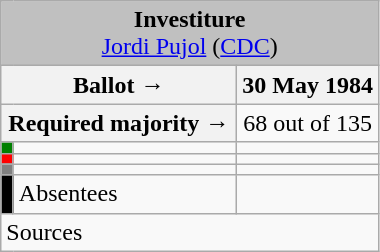<table class="wikitable" style="text-align:center;">
<tr>
<td colspan="3" align="center" bgcolor="#C0C0C0"><strong>Investiture</strong><br><a href='#'>Jordi Pujol</a> (<a href='#'>CDC</a>)</td>
</tr>
<tr>
<th colspan="2" width="150px">Ballot →</th>
<th>30 May 1984</th>
</tr>
<tr>
<th colspan="2">Required majority →</th>
<td>68 out of 135 </td>
</tr>
<tr>
<th width="1px" style="background:green;"></th>
<td align="left"></td>
<td></td>
</tr>
<tr>
<th style="color:inherit;background:red;"></th>
<td align="left"></td>
<td></td>
</tr>
<tr>
<th style="color:inherit;background:gray;"></th>
<td align="left"></td>
<td></td>
</tr>
<tr>
<th style="color:inherit;background:black;"></th>
<td align="left"><span>Absentees</span></td>
<td></td>
</tr>
<tr>
<td align="left" colspan="3">Sources</td>
</tr>
</table>
